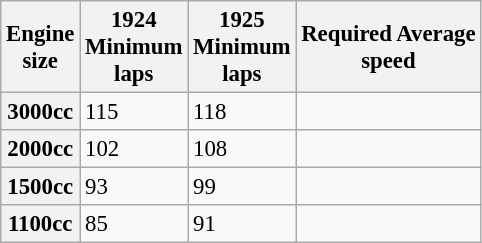<table class="wikitable" style="font-size: 95%">
<tr>
<th>Engine<br> size</th>
<th>1924<br>Minimum<br> laps</th>
<th>1925<br>Minimum<br> laps</th>
<th>Required Average<br> speed</th>
</tr>
<tr>
<th>3000cc</th>
<td>115</td>
<td>118</td>
<td></td>
</tr>
<tr>
<th>2000cc</th>
<td>102</td>
<td>108</td>
<td></td>
</tr>
<tr>
<th>1500cc</th>
<td>93</td>
<td>99</td>
<td></td>
</tr>
<tr>
<th>1100cc</th>
<td>85</td>
<td>91</td>
<td></td>
</tr>
</table>
